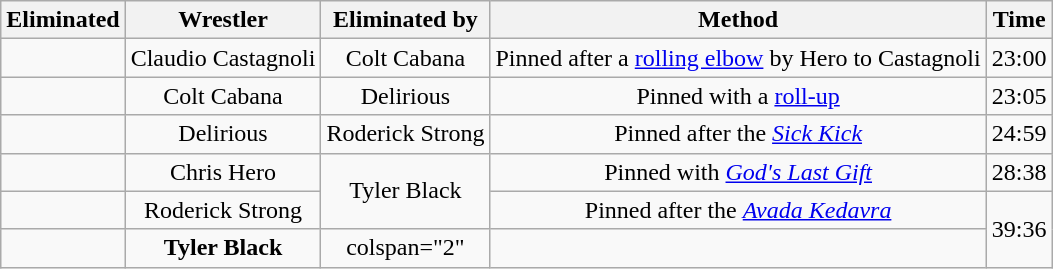<table class="wikitable sortable" style="text-align:center;">
<tr>
<th>Eliminated</th>
<th>Wrestler</th>
<th>Eliminated by</th>
<th>Method</th>
<th>Time</th>
</tr>
<tr>
<td></td>
<td>Claudio Castagnoli</td>
<td>Colt Cabana</td>
<td>Pinned after a <a href='#'>rolling elbow</a> by Hero to Castagnoli</td>
<td>23:00</td>
</tr>
<tr>
<td></td>
<td>Colt Cabana</td>
<td>Delirious</td>
<td>Pinned with a <a href='#'>roll-up</a></td>
<td>23:05</td>
</tr>
<tr>
<td></td>
<td>Delirious</td>
<td>Roderick Strong</td>
<td>Pinned after the <em><a href='#'>Sick Kick</a></em></td>
<td>24:59</td>
</tr>
<tr>
<td></td>
<td>Chris Hero</td>
<td rowspan=2>Tyler Black</td>
<td>Pinned with <em><a href='#'>God's Last Gift</a></em></td>
<td>28:38</td>
</tr>
<tr>
<td></td>
<td>Roderick Strong</td>
<td>Pinned after the <em><a href='#'>Avada Kedavra</a></em></td>
<td rowspan=2>39:36</td>
</tr>
<tr>
<td></td>
<td><strong>Tyler Black</strong></td>
<td>colspan="2" </td>
</tr>
</table>
